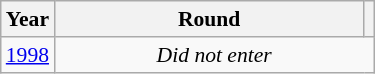<table class="wikitable" style="text-align: center; font-size:90%">
<tr>
<th>Year</th>
<th style="width:200px">Round</th>
<th></th>
</tr>
<tr>
<td><a href='#'>1998</a></td>
<td colspan="2"><em>Did not enter</em></td>
</tr>
</table>
